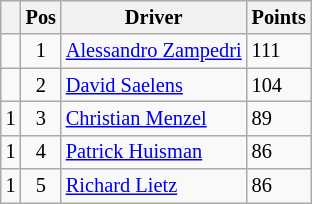<table class="wikitable" style="font-size:85%;">
<tr>
<th></th>
<th>Pos</th>
<th>Driver</th>
<th>Points</th>
</tr>
<tr>
<td align=left></td>
<td align=center>1</td>
<td> <a href='#'>Alessandro Zampedri</a></td>
<td>111</td>
</tr>
<tr>
<td align=left></td>
<td align=center>2</td>
<td> <a href='#'>David Saelens</a></td>
<td>104</td>
</tr>
<tr>
<td align=left> 1</td>
<td align=center>3</td>
<td> <a href='#'>Christian Menzel</a></td>
<td>89</td>
</tr>
<tr>
<td align=left> 1</td>
<td align=center>4</td>
<td> <a href='#'>Patrick Huisman</a></td>
<td>86</td>
</tr>
<tr>
<td align=left> 1</td>
<td align=center>5</td>
<td> <a href='#'>Richard Lietz</a></td>
<td>86</td>
</tr>
</table>
